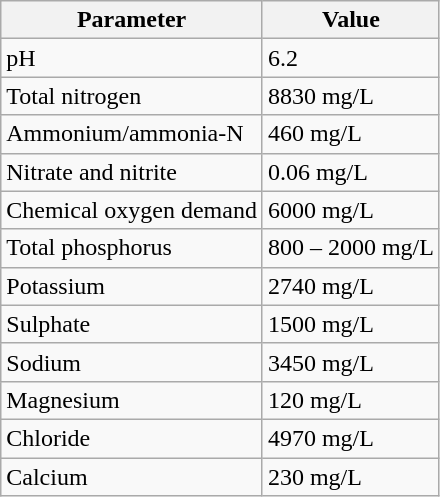<table class="wikitable sortable">
<tr>
<th>Parameter</th>
<th>Value</th>
</tr>
<tr>
<td>pH</td>
<td>6.2</td>
</tr>
<tr>
<td>Total nitrogen</td>
<td>8830 mg/L</td>
</tr>
<tr>
<td>Ammonium/ammonia-N</td>
<td>460 mg/L</td>
</tr>
<tr>
<td>Nitrate and nitrite</td>
<td>0.06 mg/L</td>
</tr>
<tr>
<td>Chemical oxygen demand</td>
<td>6000 mg/L</td>
</tr>
<tr>
<td>Total phosphorus</td>
<td>800 – 2000 mg/L</td>
</tr>
<tr>
<td>Potassium</td>
<td>2740 mg/L</td>
</tr>
<tr>
<td>Sulphate</td>
<td>1500 mg/L</td>
</tr>
<tr>
<td>Sodium</td>
<td>3450 mg/L</td>
</tr>
<tr>
<td>Magnesium</td>
<td>120 mg/L</td>
</tr>
<tr>
<td>Chloride</td>
<td>4970 mg/L</td>
</tr>
<tr>
<td>Calcium</td>
<td>230 mg/L</td>
</tr>
</table>
